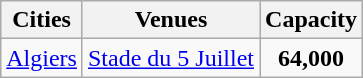<table class="wikitable">
<tr>
<th>Cities</th>
<th>Venues</th>
<th>Capacity</th>
</tr>
<tr>
<td><a href='#'>Algiers</a></td>
<td><a href='#'>Stade du 5 Juillet</a></td>
<td align=center><strong>64,000</strong></td>
</tr>
</table>
